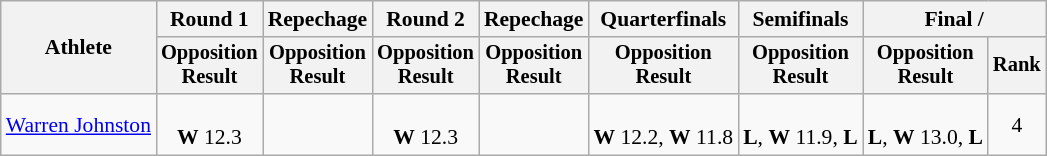<table class="wikitable" style="font-size:90%;text-align:center;">
<tr>
<th rowspan=2>Athlete</th>
<th>Round 1</th>
<th>Repechage</th>
<th>Round 2</th>
<th>Repechage</th>
<th>Quarterfinals</th>
<th>Semifinals</th>
<th colspan=2>Final / </th>
</tr>
<tr style="font-size:95%">
<th>Opposition<br>Result</th>
<th>Opposition<br>Result</th>
<th>Opposition<br>Result</th>
<th>Opposition<br>Result</th>
<th>Opposition<br>Result</th>
<th>Opposition<br>Result</th>
<th>Opposition<br>Result</th>
<th>Rank</th>
</tr>
<tr>
<td style="text-align:left;"><a href='#'>Warren Johnston</a></td>
<td><br><strong>W</strong> 12.3</td>
<td></td>
<td><br><strong>W</strong> 12.3</td>
<td></td>
<td><br><strong>W</strong> 12.2, <strong>W</strong> 11.8</td>
<td><br><strong>L</strong>, <strong>W</strong> 11.9, <strong>L</strong></td>
<td><br><strong>L</strong>, <strong>W</strong> 13.0, <strong>L</strong></td>
<td>4</td>
</tr>
</table>
